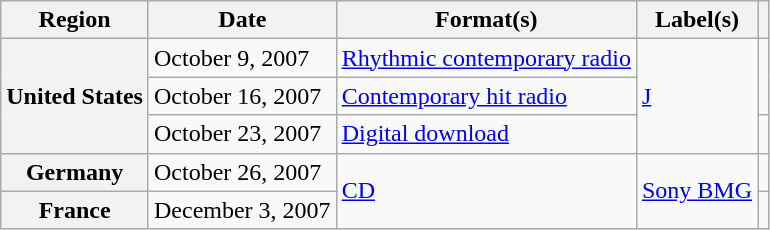<table class="wikitable plainrowheaders">
<tr>
<th scope="col">Region</th>
<th scope="col">Date</th>
<th scope="col">Format(s)</th>
<th scope="col">Label(s)</th>
<th scope="col"></th>
</tr>
<tr>
<th scope="row" rowspan="3">United States</th>
<td>October 9, 2007</td>
<td><a href='#'>Rhythmic contemporary radio</a></td>
<td rowspan="3"><a href='#'>J</a></td>
<td rowspan="2"></td>
</tr>
<tr>
<td>October 16, 2007</td>
<td><a href='#'>Contemporary hit radio</a></td>
</tr>
<tr>
<td>October 23, 2007</td>
<td><a href='#'>Digital download</a> </td>
<td></td>
</tr>
<tr>
<th scope="row">Germany</th>
<td>October 26, 2007</td>
<td rowspan="2"><a href='#'>CD</a></td>
<td rowspan="2"><a href='#'>Sony BMG</a></td>
<td></td>
</tr>
<tr>
<th scope="row">France</th>
<td>December 3, 2007</td>
<td></td>
</tr>
</table>
